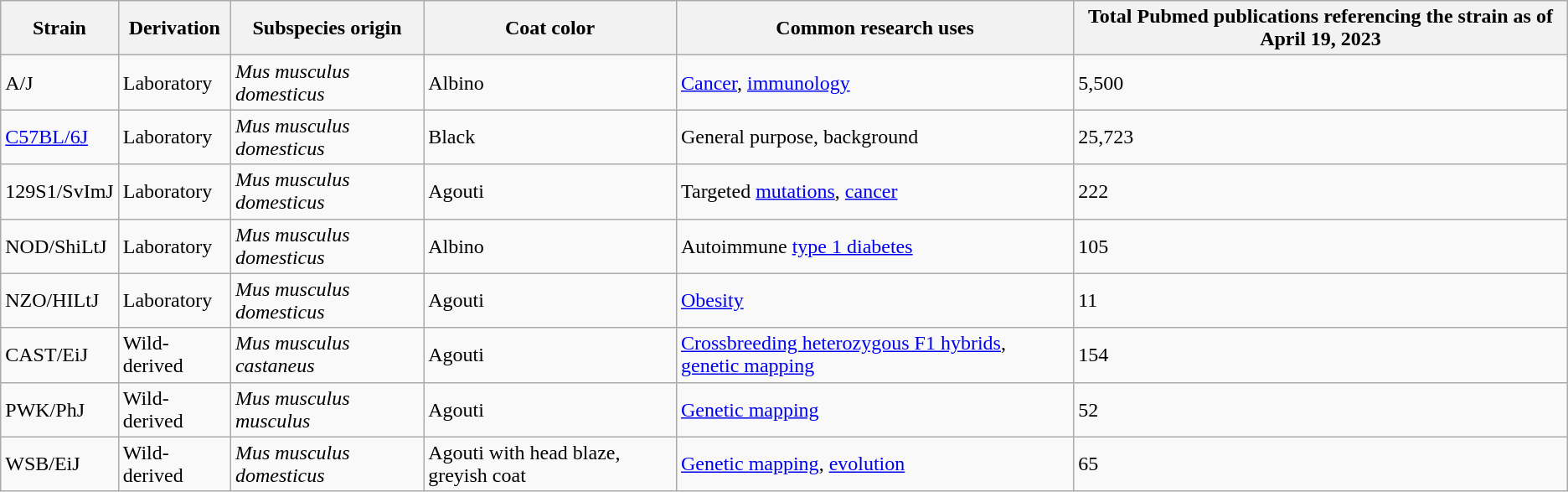<table class="wikitable">
<tr>
<th>Strain</th>
<th>Derivation</th>
<th>Subspecies origin</th>
<th>Coat color</th>
<th>Common research uses</th>
<th>Total Pubmed publications referencing the strain as of April 19, 2023</th>
</tr>
<tr>
<td>A/J</td>
<td>Laboratory</td>
<td><em>Mus musculus domesticus</em></td>
<td>Albino</td>
<td><a href='#'>Cancer</a>, <a href='#'>immunology</a></td>
<td>5,500</td>
</tr>
<tr>
<td><a href='#'>C57BL/6J</a></td>
<td>Laboratory</td>
<td><em>Mus musculus domesticus</em></td>
<td>Black</td>
<td>General purpose, background</td>
<td>25,723</td>
</tr>
<tr>
<td>129S1/SvImJ</td>
<td>Laboratory</td>
<td><em>Mus musculus domesticus</em></td>
<td>Agouti</td>
<td>Targeted <a href='#'>mutations</a>, <a href='#'>cancer</a></td>
<td>222</td>
</tr>
<tr>
<td>NOD/ShiLtJ</td>
<td>Laboratory</td>
<td><em>Mus musculus domesticus</em></td>
<td>Albino</td>
<td>Autoimmune <a href='#'>type 1 diabetes</a></td>
<td>105</td>
</tr>
<tr>
<td>NZO/HILtJ</td>
<td>Laboratory</td>
<td><em>Mus musculus domesticus</em></td>
<td>Agouti</td>
<td><a href='#'>Obesity</a></td>
<td>11</td>
</tr>
<tr>
<td>CAST/EiJ</td>
<td>Wild-derived</td>
<td><em>Mus musculus castaneus</em></td>
<td>Agouti</td>
<td><a href='#'>Crossbreeding heterozygous F1 hybrids</a>, <a href='#'>genetic mapping</a></td>
<td>154</td>
</tr>
<tr>
<td>PWK/PhJ</td>
<td>Wild-derived</td>
<td><em>Mus musculus musculus</em> </td>
<td>Agouti</td>
<td><a href='#'>Genetic mapping</a></td>
<td>52</td>
</tr>
<tr>
<td>WSB/EiJ</td>
<td>Wild-derived</td>
<td><em>Mus musculus domesticus</em></td>
<td>Agouti with head blaze, greyish coat</td>
<td><a href='#'>Genetic mapping</a>, <a href='#'>evolution</a></td>
<td>65</td>
</tr>
</table>
